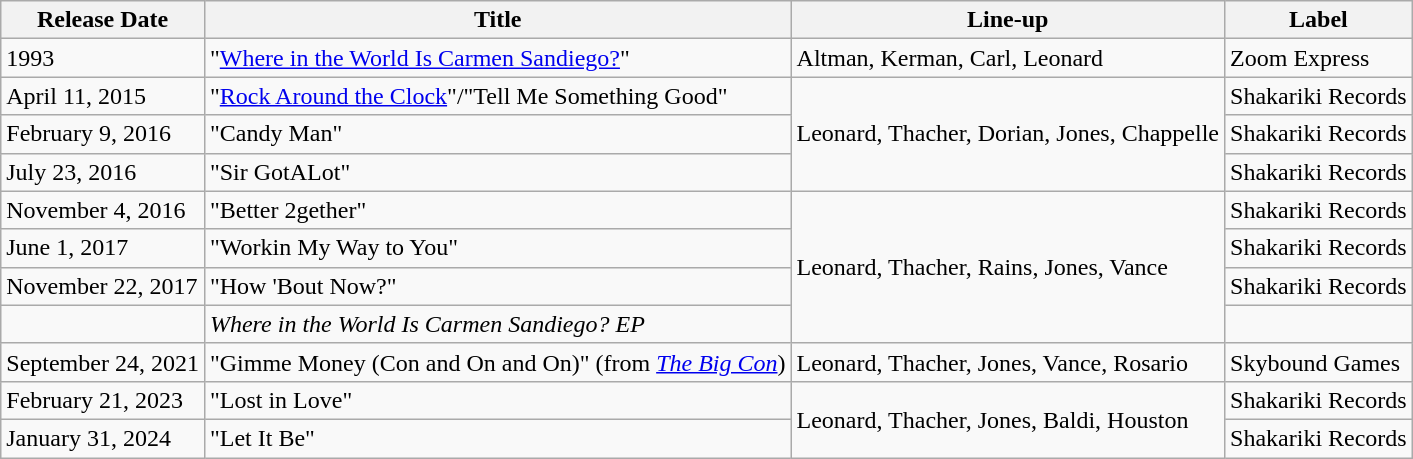<table class="wikitable">
<tr>
<th>Release Date</th>
<th>Title</th>
<th>Line-up</th>
<th>Label</th>
</tr>
<tr>
<td>1993</td>
<td>"<a href='#'>Where in the World Is Carmen Sandiego?</a>"</td>
<td>Altman, Kerman, Carl, Leonard</td>
<td>Zoom Express</td>
</tr>
<tr>
<td>April 11, 2015</td>
<td>"<a href='#'>Rock Around the Clock</a>"/"Tell Me Something Good"</td>
<td rowspan="3">Leonard, Thacher, Dorian, Jones, Chappelle</td>
<td>Shakariki Records</td>
</tr>
<tr>
<td>February 9, 2016</td>
<td>"Candy Man"</td>
<td>Shakariki Records</td>
</tr>
<tr>
<td>July 23, 2016</td>
<td>"Sir GotALot"</td>
<td>Shakariki Records</td>
</tr>
<tr>
<td>November 4, 2016</td>
<td>"Better 2gether"</td>
<td rowspan="4">Leonard, Thacher, Rains, Jones, Vance</td>
<td>Shakariki Records</td>
</tr>
<tr>
<td>June 1, 2017</td>
<td>"Workin My Way to You"</td>
<td>Shakariki Records</td>
</tr>
<tr>
<td>November 22, 2017</td>
<td>"How 'Bout Now?"</td>
<td>Shakariki Records</td>
</tr>
<tr>
<td></td>
<td><em>Where in the World Is Carmen Sandiego? EP</em></td>
<td></td>
</tr>
<tr>
<td>September 24, 2021</td>
<td>"Gimme Money (Con and On and On)" (from <em><a href='#'>The Big Con</a></em>)</td>
<td>Leonard, Thacher, Jones, Vance, Rosario</td>
<td>Skybound Games</td>
</tr>
<tr>
<td>February 21, 2023</td>
<td>"Lost in Love"</td>
<td rowspan="2">Leonard, Thacher, Jones, Baldi, Houston</td>
<td>Shakariki Records</td>
</tr>
<tr>
<td>January 31, 2024</td>
<td>"Let It Be"</td>
<td>Shakariki Records</td>
</tr>
</table>
